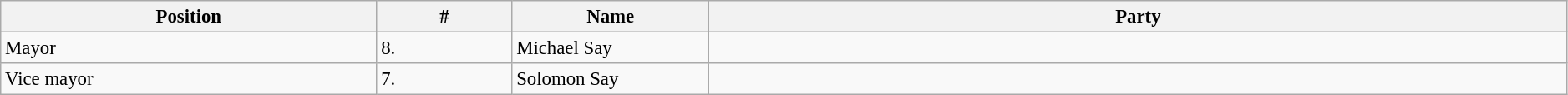<table class=wikitable style="font-size:95%" width=99%>
<tr>
<th width=24%>Position</th>
<th>#</th>
<th width="150px">Name</th>
<th colspan="2" width="110px">Party</th>
</tr>
<tr>
<td>Mayor</td>
<td>8.</td>
<td>Michael Say</td>
<td></td>
</tr>
<tr>
<td>Vice mayor</td>
<td>7.</td>
<td>Solomon Say</td>
<td></td>
</tr>
</table>
